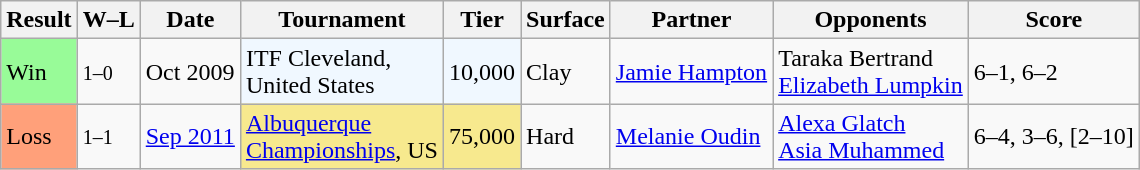<table class="sortable wikitable">
<tr>
<th>Result</th>
<th class="unsortable">W–L</th>
<th>Date</th>
<th>Tournament</th>
<th>Tier</th>
<th>Surface</th>
<th>Partner</th>
<th>Opponents</th>
<th class="unsortable">Score</th>
</tr>
<tr>
<td style="background:#98fb98;">Win</td>
<td><small>1–0</small></td>
<td>Oct 2009</td>
<td style="background:#f0f8ff;">ITF Cleveland,<br> United States</td>
<td style="background:#f0f8ff;">10,000</td>
<td>Clay</td>
<td> <a href='#'>Jamie Hampton</a></td>
<td> Taraka Bertrand <br>  <a href='#'>Elizabeth Lumpkin</a></td>
<td>6–1, 6–2</td>
</tr>
<tr>
<td style="background:#ffa07a;">Loss</td>
<td><small>1–1</small></td>
<td><a href='#'>Sep 2011</a></td>
<td style="background:#f7e98e;"><a href='#'>Albuquerque<br> Championships</a>, US</td>
<td style="background:#f7e98e;">75,000</td>
<td>Hard</td>
<td> <a href='#'>Melanie Oudin</a></td>
<td> <a href='#'>Alexa Glatch</a> <br>  <a href='#'>Asia Muhammed</a></td>
<td>6–4, 3–6, [2–10]</td>
</tr>
</table>
